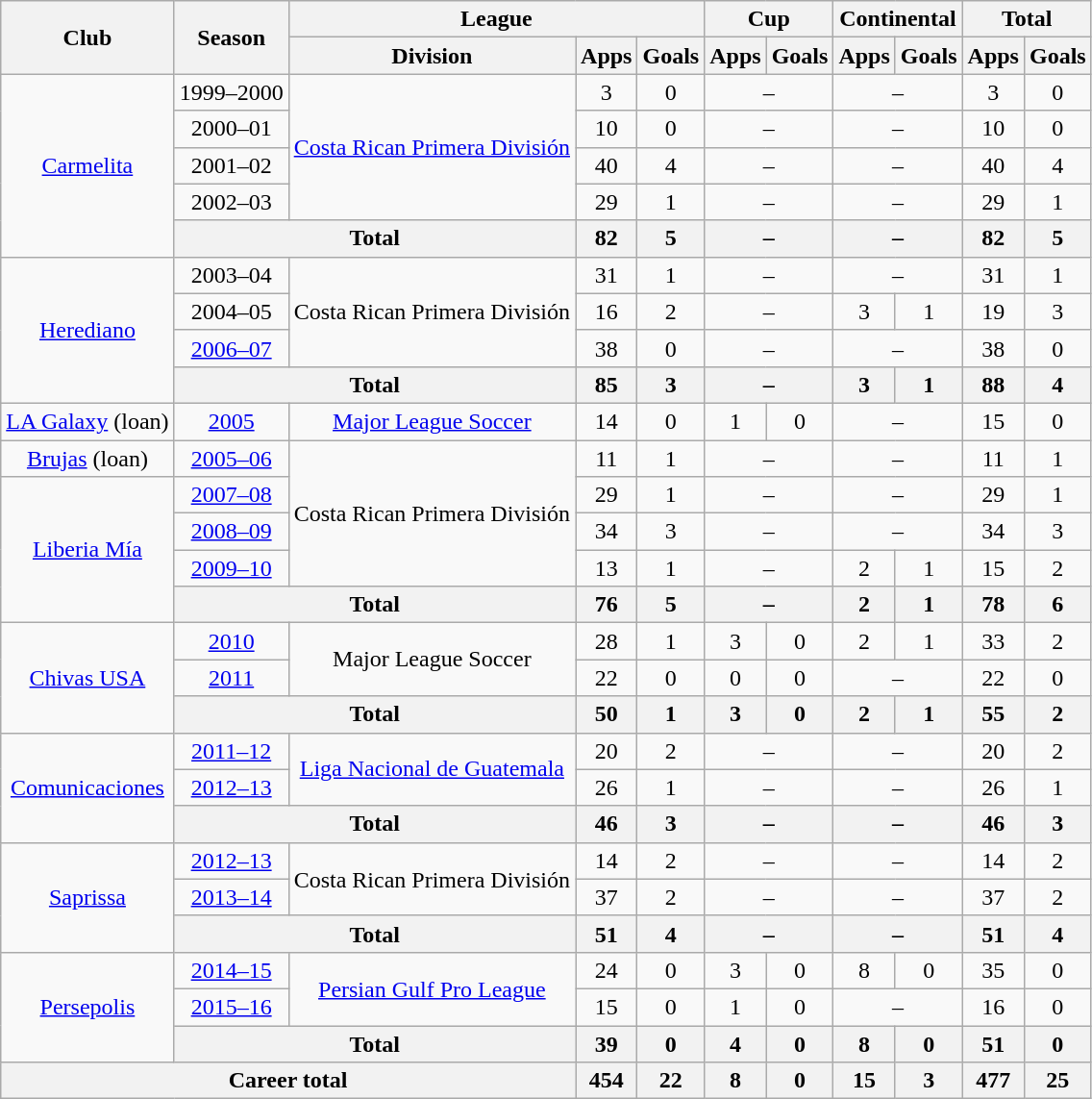<table class="wikitable" style="text-align:center">
<tr>
<th rowspan="2">Club</th>
<th rowspan="2">Season</th>
<th colspan="3">League</th>
<th colspan="2">Cup</th>
<th colspan="2">Continental</th>
<th colspan="2">Total</th>
</tr>
<tr>
<th>Division</th>
<th>Apps</th>
<th>Goals</th>
<th>Apps</th>
<th>Goals</th>
<th>Apps</th>
<th>Goals</th>
<th>Apps</th>
<th>Goals</th>
</tr>
<tr>
<td rowspan="5"><a href='#'>Carmelita</a></td>
<td>1999–2000</td>
<td rowspan="4"><a href='#'>Costa Rican Primera División</a></td>
<td>3</td>
<td>0</td>
<td colspan="2">–</td>
<td colspan="2">–</td>
<td>3</td>
<td>0</td>
</tr>
<tr>
<td>2000–01</td>
<td>10</td>
<td>0</td>
<td colspan="2">–</td>
<td colspan="2">–</td>
<td>10</td>
<td>0</td>
</tr>
<tr>
<td>2001–02</td>
<td>40</td>
<td>4</td>
<td colspan="2">–</td>
<td colspan="2">–</td>
<td>40</td>
<td>4</td>
</tr>
<tr>
<td>2002–03</td>
<td>29</td>
<td>1</td>
<td colspan="2">–</td>
<td colspan="2">–</td>
<td>29</td>
<td>1</td>
</tr>
<tr>
<th colspan="2">Total</th>
<th>82</th>
<th>5</th>
<th colspan="2">–</th>
<th colspan="2">–</th>
<th>82</th>
<th>5</th>
</tr>
<tr>
<td rowspan="4"><a href='#'>Herediano</a></td>
<td>2003–04</td>
<td rowspan="3">Costa Rican Primera División</td>
<td>31</td>
<td>1</td>
<td colspan="2">–</td>
<td colspan="2">–</td>
<td>31</td>
<td>1</td>
</tr>
<tr>
<td>2004–05</td>
<td>16</td>
<td>2</td>
<td colspan="2">–</td>
<td>3</td>
<td>1</td>
<td>19</td>
<td>3</td>
</tr>
<tr>
<td><a href='#'>2006–07</a></td>
<td>38</td>
<td>0</td>
<td colspan="2">–</td>
<td colspan="2">–</td>
<td>38</td>
<td>0</td>
</tr>
<tr>
<th colspan="2">Total</th>
<th>85</th>
<th>3</th>
<th colspan="2">–</th>
<th>3</th>
<th>1</th>
<th>88</th>
<th>4</th>
</tr>
<tr>
<td><a href='#'>LA Galaxy</a> (loan)</td>
<td><a href='#'>2005</a></td>
<td><a href='#'>Major League Soccer</a></td>
<td>14</td>
<td>0</td>
<td>1</td>
<td>0</td>
<td colspan="2">–</td>
<td>15</td>
<td>0</td>
</tr>
<tr>
<td><a href='#'>Brujas</a> (loan)</td>
<td><a href='#'>2005–06</a></td>
<td rowspan="4">Costa Rican Primera División</td>
<td>11</td>
<td>1</td>
<td colspan="2">–</td>
<td colspan="2">–</td>
<td>11</td>
<td>1</td>
</tr>
<tr>
<td rowspan="4"><a href='#'>Liberia Mía</a></td>
<td><a href='#'>2007–08</a></td>
<td>29</td>
<td>1</td>
<td colspan="2">–</td>
<td colspan="2">–</td>
<td>29</td>
<td>1</td>
</tr>
<tr>
<td><a href='#'>2008–09</a></td>
<td>34</td>
<td>3</td>
<td colspan="2">–</td>
<td colspan="2">–</td>
<td>34</td>
<td>3</td>
</tr>
<tr>
<td><a href='#'>2009–10</a></td>
<td>13</td>
<td>1</td>
<td colspan="2">–</td>
<td>2</td>
<td>1</td>
<td>15</td>
<td>2</td>
</tr>
<tr>
<th colspan="2">Total</th>
<th>76</th>
<th>5</th>
<th colspan="2">–</th>
<th>2</th>
<th>1</th>
<th>78</th>
<th>6</th>
</tr>
<tr>
<td rowspan="3"><a href='#'>Chivas USA</a></td>
<td><a href='#'>2010</a></td>
<td rowspan="2">Major League Soccer</td>
<td>28</td>
<td>1</td>
<td>3</td>
<td>0</td>
<td>2</td>
<td>1</td>
<td>33</td>
<td>2</td>
</tr>
<tr>
<td><a href='#'>2011</a></td>
<td>22</td>
<td>0</td>
<td>0</td>
<td>0</td>
<td colspan="2">–</td>
<td>22</td>
<td>0</td>
</tr>
<tr>
<th colspan="2">Total</th>
<th>50</th>
<th>1</th>
<th>3</th>
<th>0</th>
<th>2</th>
<th>1</th>
<th>55</th>
<th>2</th>
</tr>
<tr>
<td rowspan="3"><a href='#'>Comunicaciones</a></td>
<td><a href='#'>2011–12</a></td>
<td rowspan="2"><a href='#'>Liga Nacional de Guatemala</a></td>
<td>20</td>
<td>2</td>
<td colspan="2">–</td>
<td colspan="2">–</td>
<td>20</td>
<td>2</td>
</tr>
<tr>
<td><a href='#'>2012–13</a></td>
<td>26</td>
<td>1</td>
<td colspan="2">–</td>
<td colspan="2">–</td>
<td>26</td>
<td>1</td>
</tr>
<tr>
<th colspan="2">Total</th>
<th>46</th>
<th>3</th>
<th colspan="2">–</th>
<th colspan="2">–</th>
<th>46</th>
<th>3</th>
</tr>
<tr>
<td rowspan="3"><a href='#'>Saprissa</a></td>
<td><a href='#'>2012–13</a></td>
<td rowspan="2">Costa Rican Primera División</td>
<td>14</td>
<td>2</td>
<td colspan="2">–</td>
<td colspan="2">–</td>
<td>14</td>
<td>2</td>
</tr>
<tr>
<td><a href='#'>2013–14</a></td>
<td>37</td>
<td>2</td>
<td colspan="2">–</td>
<td colspan="2">–</td>
<td>37</td>
<td>2</td>
</tr>
<tr>
<th colspan="2">Total</th>
<th>51</th>
<th>4</th>
<th colspan="2">–</th>
<th colspan="2">–</th>
<th>51</th>
<th>4</th>
</tr>
<tr>
<td rowspan="3"><a href='#'>Persepolis</a></td>
<td><a href='#'>2014–15</a></td>
<td rowspan="2"><a href='#'>Persian Gulf Pro League</a></td>
<td>24</td>
<td>0</td>
<td>3</td>
<td>0</td>
<td>8</td>
<td>0</td>
<td>35</td>
<td>0</td>
</tr>
<tr>
<td><a href='#'>2015–16</a></td>
<td>15</td>
<td>0</td>
<td>1</td>
<td>0</td>
<td colspan="2">–</td>
<td>16</td>
<td>0</td>
</tr>
<tr>
<th colspan="2">Total</th>
<th>39</th>
<th>0</th>
<th>4</th>
<th>0</th>
<th>8</th>
<th>0</th>
<th>51</th>
<th>0</th>
</tr>
<tr>
<th colspan="3">Career total</th>
<th>454</th>
<th>22</th>
<th>8</th>
<th>0</th>
<th>15</th>
<th>3</th>
<th>477</th>
<th>25</th>
</tr>
</table>
